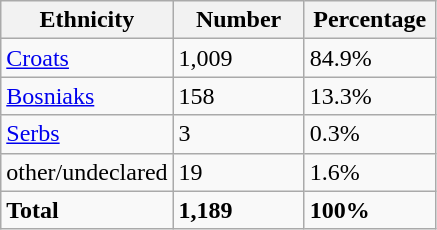<table class="wikitable">
<tr>
<th width="100px">Ethnicity</th>
<th width="80px">Number</th>
<th width="80px">Percentage</th>
</tr>
<tr>
<td><a href='#'>Croats</a></td>
<td>1,009</td>
<td>84.9%</td>
</tr>
<tr>
<td><a href='#'>Bosniaks</a></td>
<td>158</td>
<td>13.3%</td>
</tr>
<tr>
<td><a href='#'>Serbs</a></td>
<td>3</td>
<td>0.3%</td>
</tr>
<tr>
<td>other/undeclared</td>
<td>19</td>
<td>1.6%</td>
</tr>
<tr>
<td><strong>Total</strong></td>
<td><strong>1,189</strong></td>
<td><strong>100%</strong></td>
</tr>
</table>
